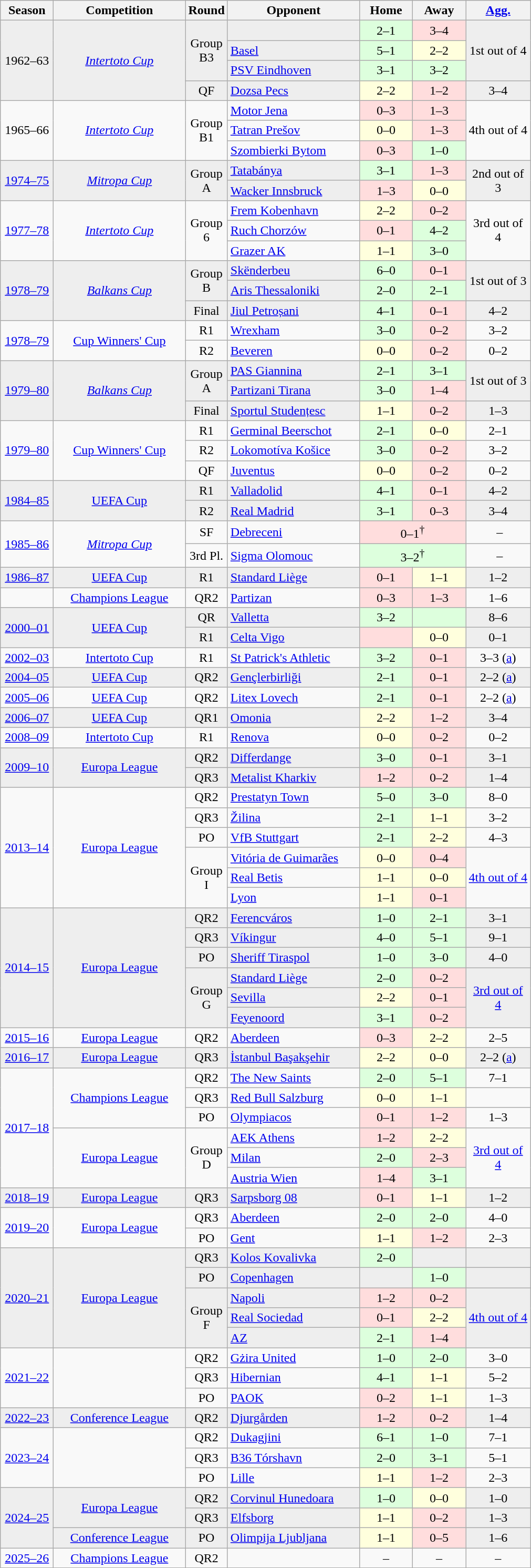<table class="wikitable sortable collapsible collapsed" style="text-align: center; font-size: 100%">
<tr>
<th width="60">Season</th>
<th width="160">Competition</th>
<th width="40">Round</th>
<th width="160">Opponent</th>
<th width="60">Home</th>
<th width="60">Away</th>
<th width="75"><a href='#'>Agg.</a></th>
</tr>
<tr bgcolor=#EEEEEE>
<td rowspan=4>1962–63</td>
<td rowspan=4><em><a href='#'>Intertoto Cup</a></em></td>
<td rowspan=3>Group<br>B3</td>
<td align="left"></td>
<td bgcolor="ddffdd">2–1</td>
<td bgcolor="ffdddd">3–4</td>
<td rowspan=3>1st out of 4</td>
</tr>
<tr bgcolor=#EEEEEE>
<td align="left"> <a href='#'>Basel</a></td>
<td bgcolor="ddffdd">5–1</td>
<td bgcolor="ffffdd">2–2</td>
</tr>
<tr bgcolor=#EEEEEE>
<td align="left"> <a href='#'>PSV Eindhoven</a></td>
<td bgcolor="ddffdd">3–1</td>
<td bgcolor="ddffdd">3–2</td>
</tr>
<tr bgcolor=#EEEEEE>
<td>QF</td>
<td align="left"> <a href='#'>Dozsa Pecs</a></td>
<td bgcolor="ffffdd">2–2</td>
<td bgcolor="ffdddd">1–2</td>
<td>3–4</td>
</tr>
<tr>
<td rowspan=3>1965–66</td>
<td rowspan=3><em><a href='#'>Intertoto Cup</a></em></td>
<td rowspan=3>Group<br>B1</td>
<td align="left"> <a href='#'>Motor Jena</a></td>
<td bgcolor="ffdddd">0–3</td>
<td bgcolor="ffdddd">1–3</td>
<td rowspan=3>4th out of 4</td>
</tr>
<tr>
<td align="left"> <a href='#'>Tatran Prešov</a></td>
<td bgcolor="ffffdd">0–0</td>
<td bgcolor="ffdddd">1–3</td>
</tr>
<tr>
<td align="left"> <a href='#'>Szombierki Bytom</a></td>
<td bgcolor="ffdddd">0–3</td>
<td bgcolor="ddffdd">1–0</td>
</tr>
<tr bgcolor=#EEEEEE>
<td rowspan=2><a href='#'>1974–75</a></td>
<td rowspan=2><em><a href='#'>Mitropa Cup</a></em></td>
<td rowspan=2>Group<br>A</td>
<td align="left"> <a href='#'>Tatabánya</a></td>
<td bgcolor="ddffdd">3–1</td>
<td bgcolor="ffdddd">1–3</td>
<td rowspan=2>2nd out of 3</td>
</tr>
<tr bgcolor=#EEEEEE>
<td align="left"> <a href='#'>Wacker Innsbruck</a></td>
<td bgcolor="ffdddd">1–3</td>
<td bgcolor="ffffdd">0–0</td>
</tr>
<tr>
<td rowspan=3><a href='#'>1977–78</a></td>
<td rowspan=3><em><a href='#'>Intertoto Cup</a></em></td>
<td rowspan=3>Group<br>6</td>
<td align="left"> <a href='#'>Frem Kobenhavn</a></td>
<td bgcolor="ffffdd">2–2</td>
<td bgcolor="ffdddd">0–2</td>
<td rowspan=3>3rd out of 4</td>
</tr>
<tr>
<td align="left"> <a href='#'>Ruch Chorzów</a></td>
<td bgcolor="ffdddd">0–1</td>
<td bgcolor="ddffdd">4–2</td>
</tr>
<tr>
<td align="left"> <a href='#'>Grazer AK</a></td>
<td bgcolor="ffffdd">1–1</td>
<td bgcolor="ddffdd">3–0</td>
</tr>
<tr bgcolor=#EEEEEE>
<td rowspan=3><a href='#'>1978–79</a></td>
<td rowspan=3><em><a href='#'>Balkans Cup</a></em></td>
<td rowspan=2>Group<br>B</td>
<td align="left"> <a href='#'>Skënderbeu</a></td>
<td bgcolor="#ddffdd">6–0</td>
<td bgcolor="#ffdddd">0–1</td>
<td rowspan=2>1st out of 3</td>
</tr>
<tr bgcolor=#EEEEEE>
<td align="left"> <a href='#'>Aris Thessaloniki</a></td>
<td bgcolor="#ddffdd">2–0</td>
<td bgcolor="#ddffdd">2–1</td>
</tr>
<tr bgcolor=#EEEEEE>
<td>Final</td>
<td align="left"> <a href='#'>Jiul Petroșani</a></td>
<td bgcolor="#ddffdd">4–1</td>
<td bgcolor="#ffdddd">0–1</td>
<td>4–2</td>
</tr>
<tr>
<td rowspan=2><a href='#'>1978–79</a></td>
<td rowspan=2><a href='#'>Cup Winners' Cup</a></td>
<td>R1</td>
<td align="left"> <a href='#'>Wrexham</a></td>
<td bgcolor="#ddffdd">3–0</td>
<td bgcolor="#ffdddd">0–2</td>
<td>3–2</td>
</tr>
<tr>
<td>R2</td>
<td align="left"> <a href='#'>Beveren</a></td>
<td bgcolor="#ffffdd">0–0</td>
<td bgcolor="#ffdddd">0–2</td>
<td>0–2</td>
</tr>
<tr bgcolor=#EEEEEE>
<td rowspan=3><a href='#'>1979–80</a></td>
<td rowspan=3><em><a href='#'>Balkans Cup</a></em></td>
<td rowspan=2>Group<br>A</td>
<td align="left"> <a href='#'>PAS Giannina</a></td>
<td bgcolor="#ddffdd">2–1</td>
<td bgcolor="#ddffdd">3–1</td>
<td rowspan=2>1st out of 3</td>
</tr>
<tr bgcolor=#EEEEEE>
<td align="left"> <a href='#'>Partizani Tirana</a></td>
<td bgcolor="#ddffdd">3–0</td>
<td bgcolor="#ffdddd">1–4</td>
</tr>
<tr bgcolor=#EEEEEE>
<td>Final</td>
<td align="left"> <a href='#'>Sportul Studențesc</a></td>
<td bgcolor="#ffffdd">1–1</td>
<td bgcolor="#ffdddd">0–2</td>
<td>1–3</td>
</tr>
<tr>
<td rowspan=3><a href='#'>1979–80</a></td>
<td rowspan=3><a href='#'>Cup Winners' Cup</a></td>
<td>R1</td>
<td align="left"> <a href='#'>Germinal Beerschot</a></td>
<td bgcolor="#ddffdd">2–1</td>
<td bgcolor="#ffffdd">0–0</td>
<td>2–1</td>
</tr>
<tr>
<td>R2</td>
<td align="left"> <a href='#'>Lokomotíva Košice</a></td>
<td bgcolor="#ddffdd">3–0</td>
<td bgcolor="#ffdddd">0–2</td>
<td>3–2</td>
</tr>
<tr>
<td>QF</td>
<td align="left"> <a href='#'>Juventus</a></td>
<td bgcolor="#ffffdd">0–0</td>
<td bgcolor="#ffdddd">0–2</td>
<td>0–2</td>
</tr>
<tr bgcolor=#EEEEEE>
<td rowspan=2><a href='#'>1984–85</a></td>
<td rowspan=2><a href='#'>UEFA Cup</a></td>
<td>R1</td>
<td align="left"> <a href='#'>Valladolid</a></td>
<td bgcolor="#ddffdd">4–1</td>
<td bgcolor="#ffdddd">0–1</td>
<td>4–2</td>
</tr>
<tr bgcolor=#EEEEEE>
<td>R2</td>
<td align="left"> <a href='#'>Real Madrid</a></td>
<td bgcolor="#ddffdd">3–1</td>
<td bgcolor="#ffdddd">0–3</td>
<td>3–4</td>
</tr>
<tr>
<td rowspan=2><a href='#'>1985–86</a></td>
<td rowspan=2><em><a href='#'>Mitropa Cup</a></em></td>
<td>SF</td>
<td align="left"> <a href='#'>Debreceni</a></td>
<td colspan=2 bgcolor="ffdddd">0–1<sup>†</sup></td>
<td> –</td>
</tr>
<tr>
<td>3rd Pl.</td>
<td align="left"> <a href='#'>Sigma Olomouc</a></td>
<td colspan=2 bgcolor="#ddffdd">3–2<sup>†</sup></td>
<td> –</td>
</tr>
<tr bgcolor=#EEEEEE>
<td><a href='#'>1986–87</a></td>
<td><a href='#'>UEFA Cup</a></td>
<td>R1</td>
<td align="left"> <a href='#'>Standard Liège</a></td>
<td bgcolor="#ffdddd">0–1</td>
<td bgcolor="#ffffdd">1–1</td>
<td>1–2</td>
</tr>
<tr>
<td></td>
<td><a href='#'>Champions League</a></td>
<td>QR2</td>
<td align="left"> <a href='#'>Partizan</a></td>
<td bgcolor="#ffdddd">0–3</td>
<td bgcolor="#ffdddd">1–3</td>
<td>1–6</td>
</tr>
<tr bgcolor=#EEEEEE>
<td rowspan=2><a href='#'>2000–01</a></td>
<td rowspan=2><a href='#'>UEFA Cup</a></td>
<td>QR</td>
<td align="left"> <a href='#'>Valletta</a></td>
<td bgcolor="#ddffdd">3–2</td>
<td bgcolor="#ddffdd"></td>
<td>8–6</td>
</tr>
<tr bgcolor=#EEEEEE>
<td>R1</td>
<td align="left"> <a href='#'>Celta Vigo</a></td>
<td bgcolor="#ffdddd"></td>
<td bgcolor="#ffffdd">0–0</td>
<td>0–1</td>
</tr>
<tr>
<td><a href='#'>2002–03</a></td>
<td><a href='#'>Intertoto Cup</a></td>
<td>R1</td>
<td align="left"> <a href='#'>St Patrick's Athletic</a></td>
<td bgcolor="#ddffdd">3–2</td>
<td bgcolor="#ffdddd">0–1</td>
<td>3–3 (<a href='#'>a</a>)</td>
</tr>
<tr bgcolor=#EEEEEE>
<td><a href='#'>2004–05</a></td>
<td><a href='#'>UEFA Cup</a></td>
<td>QR2</td>
<td align="left"> <a href='#'>Gençlerbirliği</a></td>
<td bgcolor="#ddffdd">2–1</td>
<td bgcolor="#ffdddd">0–1</td>
<td>2–2 (<a href='#'>a</a>)</td>
</tr>
<tr>
<td><a href='#'>2005–06</a></td>
<td><a href='#'>UEFA Cup</a></td>
<td>QR2</td>
<td align="left"> <a href='#'>Litex Lovech</a></td>
<td bgcolor="#ddffdd">2–1</td>
<td bgcolor="#ffdddd">0–1</td>
<td>2–2 (<a href='#'>a</a>)</td>
</tr>
<tr bgcolor=#EEEEEE>
<td><a href='#'>2006–07</a></td>
<td><a href='#'>UEFA Cup</a></td>
<td>QR1</td>
<td align="left"> <a href='#'>Omonia</a></td>
<td bgcolor="#ffffdd">2–2</td>
<td bgcolor="#ffdddd">1–2</td>
<td>3–4</td>
</tr>
<tr>
<td><a href='#'>2008–09</a></td>
<td><a href='#'>Intertoto Cup</a></td>
<td>R1</td>
<td align="left"> <a href='#'>Renova</a></td>
<td bgcolor="#ffffdd">0–0</td>
<td bgcolor="#ffdddd">0–2</td>
<td>0–2</td>
</tr>
<tr bgcolor=#EEEEEE>
<td rowspan=2><a href='#'>2009–10</a></td>
<td rowspan=2><a href='#'>Europa League</a></td>
<td>QR2</td>
<td align="left"> <a href='#'>Differdange</a></td>
<td bgcolor="#ddffdd">3–0</td>
<td bgcolor="#ffdddd">0–1</td>
<td>3–1</td>
</tr>
<tr bgcolor=#EEEEEE>
<td>QR3</td>
<td align="left"> <a href='#'>Metalist Kharkiv</a></td>
<td bgcolor="#ffdddd">1–2</td>
<td bgcolor="#ffdddd">0–2</td>
<td>1–4</td>
</tr>
<tr>
<td rowspan=6><a href='#'>2013–14</a></td>
<td rowspan=6><a href='#'>Europa League</a></td>
<td>QR2</td>
<td align="left"> <a href='#'>Prestatyn Town</a></td>
<td bgcolor="#ddffdd">5–0</td>
<td bgcolor="#ddffdd">3–0</td>
<td>8–0</td>
</tr>
<tr>
<td>QR3</td>
<td align="left"> <a href='#'>Žilina</a></td>
<td bgcolor="#ddffdd">2–1</td>
<td bgcolor="#ffffdd">1–1</td>
<td>3–2</td>
</tr>
<tr>
<td>PO</td>
<td align="left"> <a href='#'>VfB Stuttgart</a></td>
<td bgcolor="#ddffdd">2–1</td>
<td bgcolor="#ffffdd">2–2</td>
<td>4–3</td>
</tr>
<tr>
<td rowspan=3>Group I</td>
<td align="left"> <a href='#'>Vitória de Guimarães</a></td>
<td bgcolor="#ffffdd">0–0</td>
<td bgcolor="#ffdddd">0–4</td>
<td rowspan=3><a href='#'>4th out of 4</a></td>
</tr>
<tr>
<td align="left"> <a href='#'>Real Betis</a></td>
<td bgcolor="#ffffdd">1–1</td>
<td bgcolor="#ffffdd">0–0</td>
</tr>
<tr>
<td align="left"> <a href='#'>Lyon</a></td>
<td bgcolor="#ffffdd">1–1</td>
<td bgcolor="#ffdddd">0–1</td>
</tr>
<tr bgcolor=#EEEEEE>
<td rowspan=6><a href='#'>2014–15</a></td>
<td rowspan=6><a href='#'>Europa League</a></td>
<td>QR2</td>
<td align="left"> <a href='#'>Ferencváros</a></td>
<td bgcolor="#ddffdd">1–0</td>
<td bgcolor="#ddffdd">2–1</td>
<td>3–1</td>
</tr>
<tr bgcolor=#EEEEEE>
<td>QR3</td>
<td align="left"> <a href='#'>Víkingur</a></td>
<td bgcolor="#ddffdd">4–0</td>
<td bgcolor="#ddffdd">5–1</td>
<td>9–1</td>
</tr>
<tr bgcolor=#EEEEEE>
<td>PO</td>
<td align="left"> <a href='#'>Sheriff Tiraspol</a></td>
<td bgcolor="#ddffdd">1–0</td>
<td bgcolor="#ddffdd">3–0</td>
<td>4–0</td>
</tr>
<tr bgcolor=#EEEEEE>
<td rowspan=3>Group G</td>
<td align="left"> <a href='#'>Standard Liège</a></td>
<td bgcolor="#ddffdd">2–0</td>
<td bgcolor="#ffdddd">0–2</td>
<td rowspan=3><a href='#'>3rd out of 4</a></td>
</tr>
<tr bgcolor=#EEEEEE>
<td align="left"> <a href='#'>Sevilla</a></td>
<td bgcolor="#ffffdd">2–2</td>
<td bgcolor="#ffdddd">0–1</td>
</tr>
<tr bgcolor=#EEEEEE>
<td align="left"> <a href='#'>Feyenoord</a></td>
<td bgcolor="#ddffdd">3–1</td>
<td bgcolor="#ffdddd">0–2</td>
</tr>
<tr>
<td><a href='#'>2015–16</a></td>
<td><a href='#'>Europa League</a></td>
<td>QR2</td>
<td align="left"> <a href='#'>Aberdeen</a></td>
<td bgcolor="#ffdddd">0–3</td>
<td bgcolor="#ffffdd">2–2</td>
<td>2–5</td>
</tr>
<tr bgcolor=#EEEEEE>
<td><a href='#'>2016–17</a></td>
<td><a href='#'>Europa League</a></td>
<td>QR3</td>
<td align="left"> <a href='#'>İstanbul Başakşehir</a></td>
<td bgcolor="#ffffdd">2–2</td>
<td bgcolor="#ffffdd">0–0</td>
<td>2–2 (<a href='#'>a</a>)</td>
</tr>
<tr>
<td rowspan=6><a href='#'>2017–18</a></td>
<td rowspan=3><a href='#'>Champions League</a></td>
<td>QR2</td>
<td align="left"> <a href='#'>The New Saints</a></td>
<td bgcolor="#ddffdd">2–0</td>
<td bgcolor="#ddffdd">5–1</td>
<td>7–1</td>
</tr>
<tr>
<td>QR3</td>
<td align="left"> <a href='#'>Red Bull Salzburg</a></td>
<td bgcolor="#ffffdd">0–0</td>
<td bgcolor="#ffffdd">1–1</td>
<td></td>
</tr>
<tr>
<td>PO</td>
<td align="left"> <a href='#'>Olympiacos</a></td>
<td bgcolor="#ffdddd">0–1</td>
<td bgcolor="#ffdddd">1–2</td>
<td>1–3</td>
</tr>
<tr>
<td rowspan=3><a href='#'>Europa League</a></td>
<td rowspan=3>Group D</td>
<td align="left"> <a href='#'>AEK Athens</a></td>
<td bgcolor="#ffdddd">1–2</td>
<td bgcolor="#ffffdd">2–2</td>
<td rowspan=3><a href='#'>3rd out of 4</a></td>
</tr>
<tr>
<td align="left"> <a href='#'>Milan</a></td>
<td bgcolor="#ddffdd">2–0</td>
<td bgcolor="#ffdddd">2–3</td>
</tr>
<tr>
<td align="left"> <a href='#'>Austria Wien</a></td>
<td bgcolor="#ffdddd">1–4</td>
<td bgcolor="#ddffdd">3–1</td>
</tr>
<tr bgcolor=#EEEEEE>
<td><a href='#'>2018–19</a></td>
<td><a href='#'>Europa League</a></td>
<td>QR3</td>
<td align="left"> <a href='#'>Sarpsborg 08</a></td>
<td bgcolor="#ffdddd">0–1</td>
<td bgcolor="#ffffdd">1–1</td>
<td>1–2</td>
</tr>
<tr>
<td rowspan=2><a href='#'>2019–20</a></td>
<td rowspan=2><a href='#'>Europa League</a></td>
<td>QR3</td>
<td align="left"> <a href='#'>Aberdeen</a></td>
<td bgcolor="#ddffdd">2–0</td>
<td bgcolor="#ddffdd">2–0</td>
<td>4–0</td>
</tr>
<tr>
<td>PO</td>
<td align="left"> <a href='#'>Gent</a></td>
<td bgcolor="#ffffdd">1–1</td>
<td bgcolor="#ffdddd">1–2</td>
<td>2–3</td>
</tr>
<tr bgcolor="#EEEEEE">
<td rowspan="5"><a href='#'>2020–21</a></td>
<td rowspan="5"><a href='#'>Europa League</a></td>
<td>QR3</td>
<td align="left"> <a href='#'>Kolos Kovalivka</a></td>
<td bgcolor="#ddffdd">2–0 </td>
<td></td>
<td></td>
</tr>
<tr bgcolor=#EEEEEE>
<td>PO</td>
<td align="left"> <a href='#'>Copenhagen</a></td>
<td></td>
<td bgcolor="#ddffdd">1–0</td>
<td></td>
</tr>
<tr bgcolor=#EEEEEE>
<td rowspan=3>Group F</td>
<td align="left"> <a href='#'>Napoli</a></td>
<td bgcolor="#ffdddd">1–2</td>
<td bgcolor="#ffdddd">0–2</td>
<td rowspan=3><a href='#'>4th out of 4</a></td>
</tr>
<tr bgcolor=#EEEEEE>
<td align="left"> <a href='#'>Real Sociedad</a></td>
<td bgcolor="#ffdddd">0–1</td>
<td bgcolor="#ffffdd">2–2</td>
</tr>
<tr bgcolor=#EEEEEE>
<td align="left"> <a href='#'>AZ</a></td>
<td bgcolor="#ddffdd">2–1</td>
<td bgcolor="#ffdddd">1–4</td>
</tr>
<tr>
<td rowspan=3><a href='#'>2021–22</a></td>
<td rowspan=3></td>
<td>QR2</td>
<td align="left"> <a href='#'>Gżira United</a></td>
<td bgcolor="#ddffdd">1–0</td>
<td bgcolor="#ddffdd">2–0</td>
<td>3–0</td>
</tr>
<tr>
<td>QR3</td>
<td align="left"> <a href='#'>Hibernian</a></td>
<td bgcolor="#ddffdd">4–1</td>
<td bgcolor="#ffffdd">1–1</td>
<td>5–2</td>
</tr>
<tr>
<td>PO</td>
<td align="left"> <a href='#'>PAOK</a></td>
<td bgcolor="#ffdddd">0–2</td>
<td bgcolor="#ffffdd">1–1</td>
<td>1–3</td>
</tr>
<tr bgcolor=#EEEEEE>
<td><a href='#'>2022–23</a></td>
<td><a href='#'>Conference League</a></td>
<td>QR2</td>
<td align="left"> <a href='#'>Djurgården</a></td>
<td bgcolor="#ffdddd">1–2</td>
<td bgcolor="#ffdddd">0–2</td>
<td>1–4</td>
</tr>
<tr>
<td rowspan="3"><a href='#'>2023–24</a></td>
<td rowspan="3"></td>
<td>QR2</td>
<td align="left"> <a href='#'>Dukagjini</a></td>
<td bgcolor="#ddffdd">6–1</td>
<td bgcolor="#ddffdd">1–0</td>
<td>7–1</td>
</tr>
<tr>
<td>QR3</td>
<td align="left"> <a href='#'>B36 Tórshavn</a></td>
<td bgcolor="#ddffdd">2–0</td>
<td bgcolor="#ddffdd">3–1</td>
<td>5–1</td>
</tr>
<tr>
<td>PO</td>
<td align="left"> <a href='#'>Lille</a></td>
<td bgcolor="#ffffdd">1–1 </td>
<td bgcolor="#ffdddd">1–2</td>
<td>2–3</td>
</tr>
<tr bgcolor=#EEEEEE>
<td rowspan="3"><a href='#'>2024–25</a></td>
<td rowspan="2"><a href='#'>Europa League</a></td>
<td>QR2</td>
<td align="left"> <a href='#'>Corvinul Hunedoara</a></td>
<td bgcolor="#ddffdd">1–0</td>
<td bgcolor="#ffffdd">0–0</td>
<td>1–0</td>
</tr>
<tr bgcolor=#EEEEEE>
<td>QR3</td>
<td align="left"> <a href='#'>Elfsborg</a></td>
<td bgcolor="#ffffdd">1–1</td>
<td bgcolor="#ffdddd">0–2</td>
<td>1–3</td>
</tr>
<tr bgcolor=#EEEEEE>
<td rowspan="1"><a href='#'>Conference League</a></td>
<td>PO</td>
<td align="left"> <a href='#'>Olimpija Ljubljana</a></td>
<td bgcolor="#ffffdd">1–1</td>
<td bgcolor="#ffdddd">0–5</td>
<td>1–6</td>
</tr>
<tr>
<td><a href='#'>2025–26</a></td>
<td><a href='#'>Champions League</a></td>
<td>QR2</td>
<td align="left"></td>
<td>–</td>
<td>–</td>
<td>–</td>
</tr>
<tr>
</tr>
</table>
